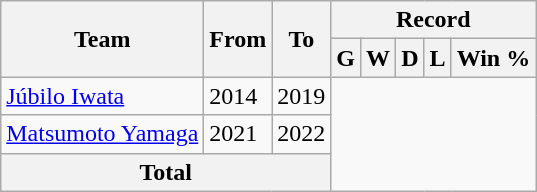<table class="wikitable" style="text-align: center">
<tr>
<th rowspan="2">Team</th>
<th rowspan="2">From</th>
<th rowspan="2">To</th>
<th colspan="5">Record</th>
</tr>
<tr>
<th>G</th>
<th>W</th>
<th>D</th>
<th>L</th>
<th>Win %</th>
</tr>
<tr>
<td align="left"><a href='#'>Júbilo Iwata</a></td>
<td align="left">2014</td>
<td align="left">2019<br></td>
</tr>
<tr>
<td align="left"><a href='#'>Matsumoto Yamaga</a></td>
<td align="left">2021</td>
<td align="left">2022<br></td>
</tr>
<tr>
<th colspan="3">Total<br></th>
</tr>
</table>
